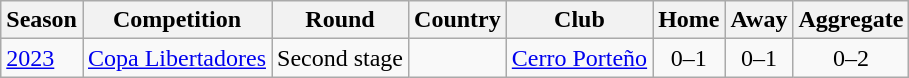<table class="wikitable" style="text-align:left;">
<tr>
<th>Season</th>
<th>Competition</th>
<th>Round</th>
<th>Country</th>
<th>Club</th>
<th>Home</th>
<th>Away</th>
<th>Aggregate</th>
</tr>
<tr>
<td><a href='#'>2023</a></td>
<td><a href='#'>Copa Libertadores</a></td>
<td>Second stage</td>
<td></td>
<td><a href='#'>Cerro Porteño</a></td>
<td style="text-align:center;">0–1</td>
<td style="text-align:center;">0–1</td>
<td style="text-align:center;">0–2</td>
</tr>
</table>
